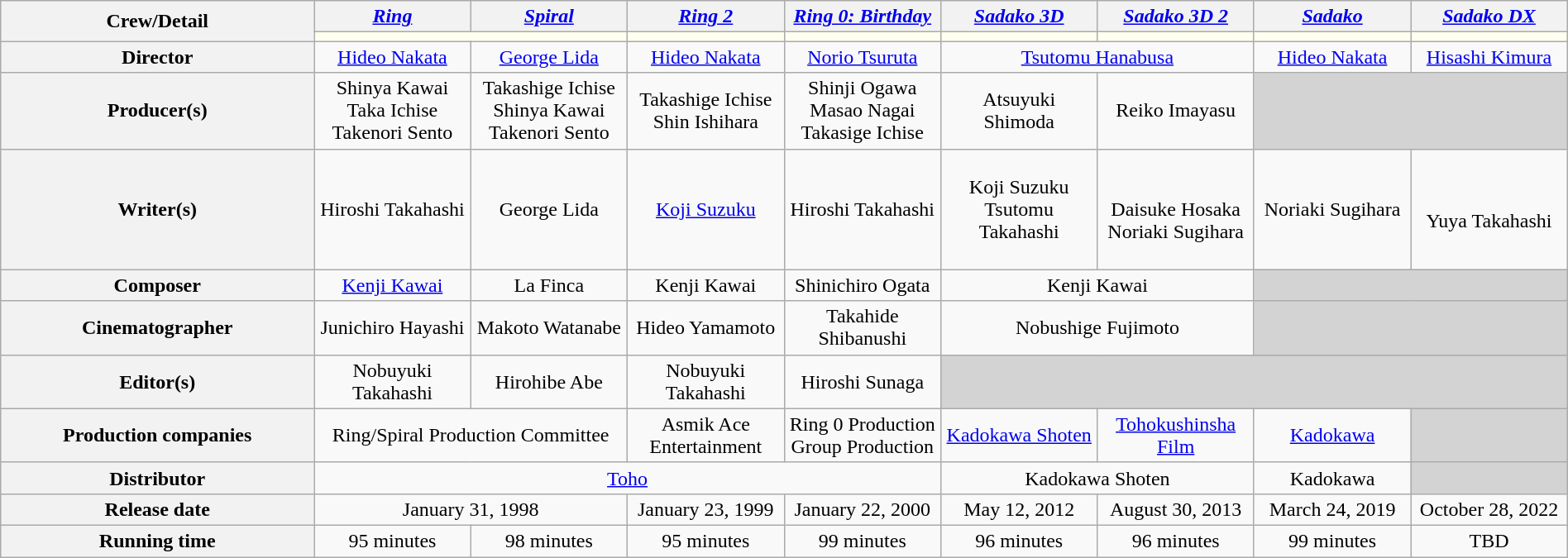<table class="wikitable" style="text-align:center; width:100%">
<tr>
<th rowspan="2">Crew/Detail</th>
<th style="width:10%;"><a href='#'><em>Ring</em></a></th>
<th style="width:10%;"><a href='#'><em>Spiral</em></a></th>
<th style="width:10%;"><em><a href='#'>Ring 2</a></em></th>
<th style="width:10%;"><em><a href='#'>Ring 0: Birthday</a></em></th>
<th style="width:10%;"><em><a href='#'>Sadako 3D</a></em></th>
<th style="width:10%;"><em><a href='#'>Sadako 3D 2</a></em></th>
<th style="width:10%;"><a href='#'><em>Sadako</em></a></th>
<th style="width:10%;"><em><a href='#'>Sadako DX</a></em></th>
</tr>
<tr>
<th colspan="2" style="background-color:ivory;"></th>
<th style="background-color:ivory;"></th>
<th style="background:ivory;"></th>
<th style="background:ivory;"></th>
<th style="background:ivory;"></th>
<th style="background:ivory;"></th>
<th style="background:ivory;"></th>
</tr>
<tr>
<th>Director</th>
<td align="center"><a href='#'>Hideo Nakata</a></td>
<td align="center"><a href='#'>George Lida</a></td>
<td align="center"><a href='#'>Hideo Nakata</a></td>
<td><a href='#'>Norio Tsuruta</a></td>
<td colspan="2"><a href='#'>Tsutomu Hanabusa</a></td>
<td><a href='#'>Hideo Nakata</a></td>
<td><a href='#'>Hisashi Kimura</a></td>
</tr>
<tr>
<th>Producer(s)</th>
<td align="center">Shinya Kawai<br>Taka Ichise<br>Takenori Sento</td>
<td>Takashige Ichise<br>Shinya Kawai<br>Takenori Sento</td>
<td>Takashige Ichise<br>Shin Ishihara</td>
<td>Shinji Ogawa<br>Masao Nagai<br>Takasige Ichise</td>
<td>Atsuyuki Shimoda</td>
<td>Reiko Imayasu</td>
<td colspan="2" style="background:lightgrey;"> </td>
</tr>
<tr>
<th>Writer(s)</th>
<td align="center"><br>Hiroshi Takahashi<br><br></td>
<td align="center"><br>George Lida<br><br></td>
<td align="center"> <a href='#'>Koji Suzuku</a></td>
<td><br>Hiroshi Takahashi<br><br></td>
<td><br>Koji Suzuku<br>Tsutomu Takahashi<br><br></td>
<td><br>Daisuke Hosaka<br>Noriaki Sugihara
<br></td>
<td><br>Noriaki Sugihara<br><br></td>
<td><br>Yuya Takahashi</td>
</tr>
<tr>
<th>Composer</th>
<td align="center"><a href='#'>Kenji Kawai</a></td>
<td align="center">La Finca</td>
<td align="center">Kenji Kawai</td>
<td>Shinichiro Ogata</td>
<td colspan="2">Kenji Kawai</td>
<td colspan="2" style="background:lightgrey;"> </td>
</tr>
<tr>
<th>Cinematographer</th>
<td align="center">Junichiro Hayashi</td>
<td align="center">Makoto Watanabe</td>
<td align="center">Hideo Yamamoto</td>
<td>Takahide Shibanushi</td>
<td colspan="2">Nobushige Fujimoto</td>
<td colspan="2" style="background:lightgrey;"> </td>
</tr>
<tr>
<th>Editor(s)</th>
<td align="center">Nobuyuki Takahashi</td>
<td align="center">Hirohibe Abe</td>
<td align="center">Nobuyuki Takahashi</td>
<td>Hiroshi Sunaga</td>
<td colspan="4" style="background:lightgrey;"> </td>
</tr>
<tr>
<th>Production companies</th>
<td colspan="2" align="center">Ring/Spiral Production Committee</td>
<td align="center">Asmik Ace Entertainment</td>
<td>Ring 0 Production Group Production</td>
<td><a href='#'>Kadokawa Shoten</a></td>
<td><a href='#'>Tohokushinsha Film</a></td>
<td><a href='#'>Kadokawa</a></td>
<td style="background:lightgrey;"> </td>
</tr>
<tr>
<th>Distributor</th>
<td colspan="4" align="center"><a href='#'>Toho</a></td>
<td colspan="2">Kadokawa Shoten</td>
<td>Kadokawa</td>
<td style="background:lightgrey;"> </td>
</tr>
<tr>
<th>Release date</th>
<td colspan="2" align="center">January 31, 1998</td>
<td align="center">January 23, 1999</td>
<td>January 22, 2000</td>
<td>May 12, 2012</td>
<td>August 30, 2013</td>
<td>March 24, 2019</td>
<td>October 28, 2022</td>
</tr>
<tr>
<th>Running time</th>
<td align="center">95 minutes</td>
<td align="center">98 minutes</td>
<td align="center">95 minutes</td>
<td>99 minutes</td>
<td>96 minutes</td>
<td>96 minutes</td>
<td>99 minutes</td>
<td>TBD</td>
</tr>
</table>
